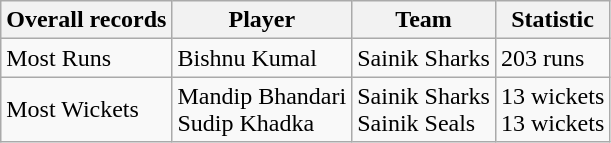<table class="wikitable">
<tr>
<th>Overall records</th>
<th>Player</th>
<th>Team</th>
<th>Statistic</th>
</tr>
<tr>
<td>Most Runs</td>
<td>Bishnu Kumal</td>
<td>Sainik Sharks</td>
<td>203 runs</td>
</tr>
<tr>
<td>Most Wickets</td>
<td>Mandip Bhandari<br>Sudip Khadka</td>
<td>Sainik Sharks<br>Sainik Seals</td>
<td>13 wickets<br>13 wickets</td>
</tr>
</table>
